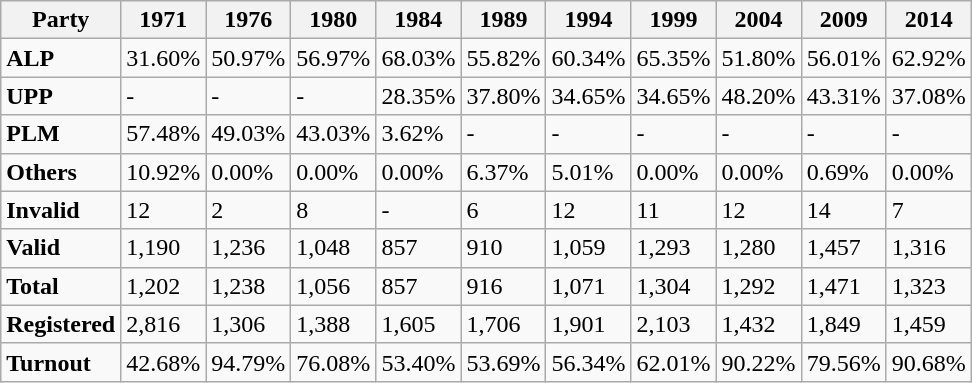<table class="wikitable">
<tr>
<th><strong>Party</strong></th>
<th><strong>1971</strong></th>
<th><strong>1976</strong></th>
<th><strong>1980</strong></th>
<th><strong>1984</strong></th>
<th><strong>1989</strong></th>
<th><strong>1994</strong></th>
<th><strong>1999</strong></th>
<th><strong>2004</strong></th>
<th><strong>2009</strong></th>
<th><strong>2014</strong></th>
</tr>
<tr>
<td><strong>ALP</strong></td>
<td>31.60%</td>
<td>50.97%</td>
<td>56.97%</td>
<td>68.03%</td>
<td>55.82%</td>
<td>60.34%</td>
<td>65.35%</td>
<td>51.80%</td>
<td>56.01%</td>
<td>62.92%</td>
</tr>
<tr>
<td><strong>UPP</strong></td>
<td>-</td>
<td>-</td>
<td>-</td>
<td>28.35%</td>
<td>37.80%</td>
<td>34.65%</td>
<td>34.65%</td>
<td>48.20%</td>
<td>43.31%</td>
<td>37.08%</td>
</tr>
<tr>
<td><strong>PLM</strong></td>
<td>57.48%</td>
<td>49.03%</td>
<td>43.03%</td>
<td>3.62%</td>
<td>-</td>
<td>-</td>
<td>-</td>
<td>-</td>
<td>-</td>
<td>-</td>
</tr>
<tr>
<td><strong>Others</strong></td>
<td>10.92%</td>
<td>0.00%</td>
<td>0.00%</td>
<td>0.00%</td>
<td>6.37%</td>
<td>5.01%</td>
<td>0.00%</td>
<td>0.00%</td>
<td>0.69%</td>
<td>0.00%</td>
</tr>
<tr>
<td><strong>Invalid</strong></td>
<td>12</td>
<td>2</td>
<td>8</td>
<td>-</td>
<td>6</td>
<td>12</td>
<td>11</td>
<td>12</td>
<td>14</td>
<td>7</td>
</tr>
<tr>
<td><strong>Valid</strong></td>
<td>1,190</td>
<td>1,236</td>
<td>1,048</td>
<td>857</td>
<td>910</td>
<td>1,059</td>
<td>1,293</td>
<td>1,280</td>
<td>1,457</td>
<td>1,316</td>
</tr>
<tr>
<td><strong>Total</strong></td>
<td>1,202</td>
<td>1,238</td>
<td>1,056</td>
<td>857</td>
<td>916</td>
<td>1,071</td>
<td>1,304</td>
<td>1,292</td>
<td>1,471</td>
<td>1,323</td>
</tr>
<tr>
<td><strong>Registered</strong></td>
<td>2,816</td>
<td>1,306</td>
<td>1,388</td>
<td>1,605</td>
<td>1,706</td>
<td>1,901</td>
<td>2,103</td>
<td>1,432</td>
<td>1,849</td>
<td>1,459</td>
</tr>
<tr>
<td><strong>Turnout</strong></td>
<td>42.68%</td>
<td>94.79%</td>
<td>76.08%</td>
<td>53.40%</td>
<td>53.69%</td>
<td>56.34%</td>
<td>62.01%</td>
<td>90.22%</td>
<td>79.56%</td>
<td>90.68%</td>
</tr>
</table>
